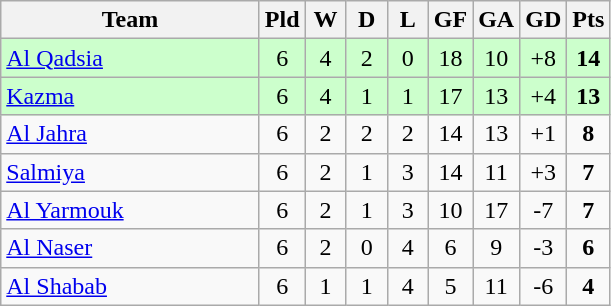<table class="wikitable" style="text-align: center;">
<tr>
<th width=165>Team</th>
<th width=20>Pld</th>
<th width=20>W</th>
<th width=20>D</th>
<th width=20>L</th>
<th width=20>GF</th>
<th width=20>GA</th>
<th width=20>GD</th>
<th width=20>Pts</th>
</tr>
<tr style="background:#ccffcc;">
<td align=left><a href='#'>Al Qadsia</a></td>
<td>6</td>
<td>4</td>
<td>2</td>
<td>0</td>
<td>18</td>
<td>10</td>
<td>+8</td>
<td><strong>14</strong></td>
</tr>
<tr style="background:#ccffcc;">
<td align=left><a href='#'>Kazma</a></td>
<td>6</td>
<td>4</td>
<td>1</td>
<td>1</td>
<td>17</td>
<td>13</td>
<td>+4</td>
<td><strong>13</strong></td>
</tr>
<tr>
<td align=left><a href='#'>Al Jahra</a></td>
<td>6</td>
<td>2</td>
<td>2</td>
<td>2</td>
<td>14</td>
<td>13</td>
<td>+1</td>
<td><strong>8</strong></td>
</tr>
<tr>
<td align=left><a href='#'>Salmiya</a></td>
<td>6</td>
<td>2</td>
<td>1</td>
<td>3</td>
<td>14</td>
<td>11</td>
<td>+3</td>
<td><strong>7</strong></td>
</tr>
<tr>
<td align=left><a href='#'>Al Yarmouk</a></td>
<td>6</td>
<td>2</td>
<td>1</td>
<td>3</td>
<td>10</td>
<td>17</td>
<td>-7</td>
<td><strong>7</strong></td>
</tr>
<tr>
<td align=left><a href='#'>Al Naser</a></td>
<td>6</td>
<td>2</td>
<td>0</td>
<td>4</td>
<td>6</td>
<td>9</td>
<td>-3</td>
<td><strong>6</strong></td>
</tr>
<tr>
<td align=left><a href='#'>Al Shabab</a></td>
<td>6</td>
<td>1</td>
<td>1</td>
<td>4</td>
<td>5</td>
<td>11</td>
<td>-6</td>
<td><strong>4</strong></td>
</tr>
</table>
